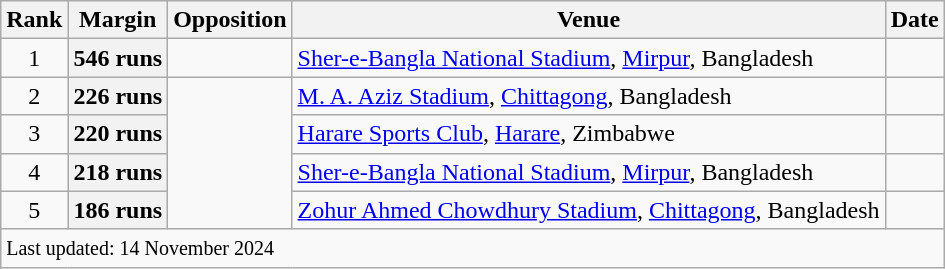<table class="wikitable plainrowheaders sortable">
<tr>
<th scope=col>Rank</th>
<th scope=col>Margin</th>
<th scope=col>Opposition</th>
<th scope=col>Venue</th>
<th scope=col>Date</th>
</tr>
<tr>
<td align=center>1</td>
<th scope=row style=text-align:center;>546 runs</th>
<td rowspan=1></td>
<td><a href='#'>Sher-e-Bangla National Stadium</a>, <a href='#'>Mirpur</a>, Bangladesh</td>
<td></td>
</tr>
<tr>
<td align=center>2</td>
<th scope=row style=text-align:center;>226 runs</th>
<td rowspan=4></td>
<td><a href='#'>M. A. Aziz Stadium</a>, <a href='#'>Chittagong</a>, Bangladesh</td>
<td></td>
</tr>
<tr>
<td align=center>3</td>
<th scope=row style=text-align:center;>220 runs</th>
<td><a href='#'>Harare Sports Club</a>, <a href='#'>Harare</a>, Zimbabwe</td>
<td></td>
</tr>
<tr>
<td align=center>4</td>
<th scope=row style=text-align:center;>218 runs</th>
<td><a href='#'>Sher-e-Bangla National Stadium</a>, <a href='#'>Mirpur</a>, Bangladesh</td>
<td></td>
</tr>
<tr>
<td align=center>5</td>
<th scope=row style=text-align:center;>186 runs</th>
<td><a href='#'>Zohur Ahmed Chowdhury Stadium</a>, <a href='#'>Chittagong</a>, Bangladesh</td>
<td></td>
</tr>
<tr class=sortbottom>
<td colspan=5><small>Last updated: 14 November 2024</small></td>
</tr>
</table>
